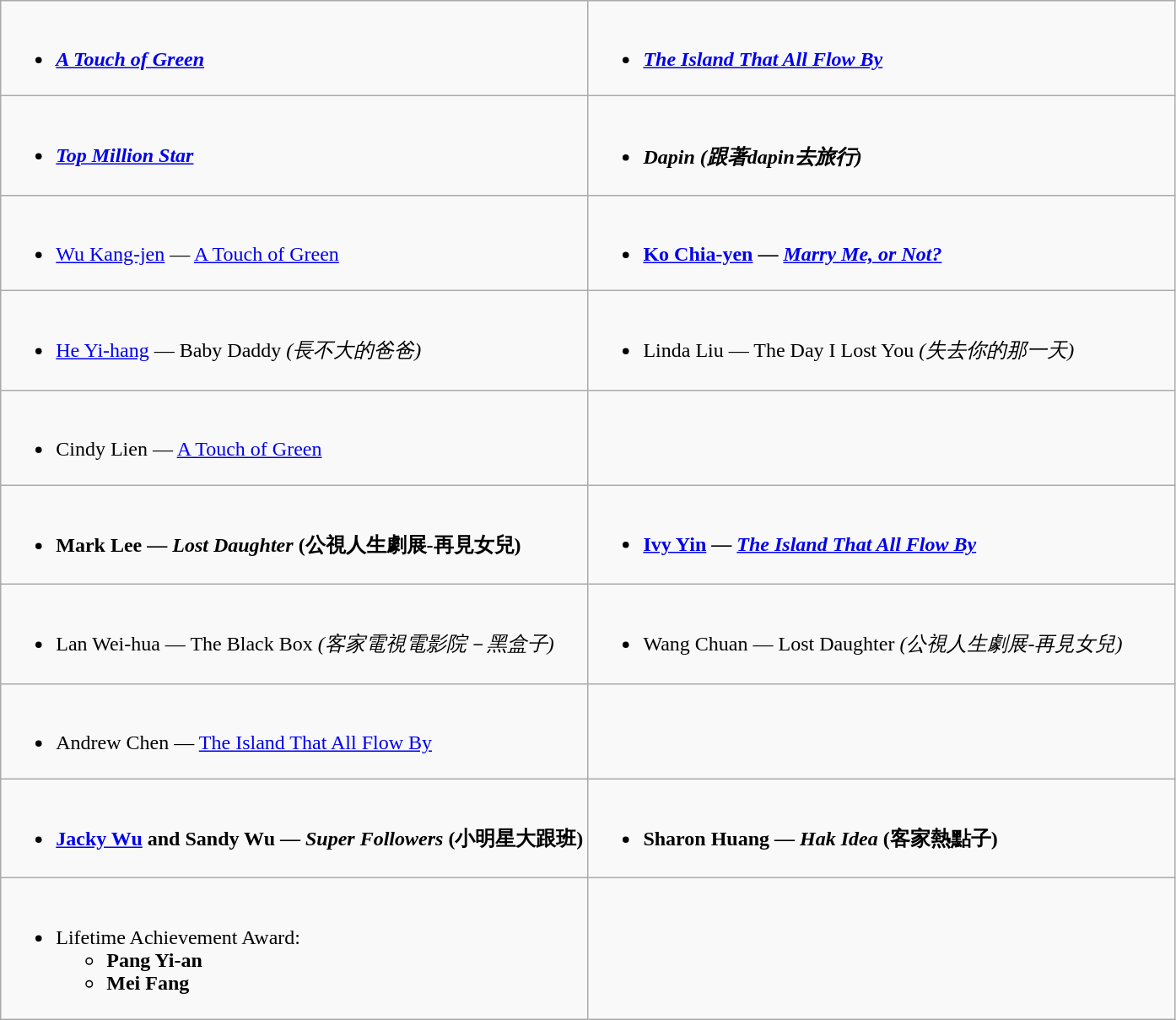<table class=wikitable>
<tr>
<td style="vertical-align:top;" width="50%"><br><ul><li><strong><em><a href='#'>A Touch of Green</a></em></strong></li></ul></td>
<td style="vertical-align:top;" width="50%"><br><ul><li><strong><em><a href='#'>The Island That All Flow By</a></em></strong></li></ul></td>
</tr>
<tr>
<td style="vertical-align:top;" width="50%"><br><ul><li><strong><em><a href='#'>Top Million Star</a></em></strong></li></ul></td>
<td style="vertical-align:top;" width="50%"><br><ul><li><strong><em>Dapin<em> (跟著dapin去旅行)<strong></li></ul></td>
</tr>
<tr>
<td style="vertical-align:top;" width="50%"><br><ul><li></strong><a href='#'>Wu Kang-jen</a> — </em><a href='#'>A Touch of Green</a></em></strong></li></ul></td>
<td style="vertical-align:top;" width="50%"><br><ul><li><strong><a href='#'>Ko Chia-yen</a> — <em><a href='#'>Marry Me, or Not?</a><strong><em></li></ul></td>
</tr>
<tr>
<td style="vertical-align:top;" width="50%"><br><ul><li></strong><a href='#'>He Yi-hang</a> — </em>Baby Daddy<em> (長不大的爸爸)<strong></li></ul></td>
<td style="vertical-align:top;" width="50%"><br><ul><li></strong>Linda Liu — </em>The Day I Lost You <em> (失去你的那一天)<strong></li></ul></td>
</tr>
<tr>
<td style="vertical-align:top;" width="50%"><br><ul><li></strong>Cindy Lien — </em><a href='#'>A Touch of Green</a></em></strong></li></ul></td>
<td style="vertical-align:top;" width="50%"></td>
</tr>
<tr>
<td style="vertical-align:top;" width="50%"><br><ul><li><strong>Mark Lee — <em>Lost Daughter</em> (公視人生劇展-再見女兒) </strong></li></ul></td>
<td style="vertical-align:top;" width="50%"><br><ul><li><strong><a href='#'>Ivy Yin</a> — <em><a href='#'>The Island That All Flow By</a><strong><em></li></ul></td>
</tr>
<tr>
<td style="vertical-align:top;" width="50%"><br><ul><li></strong>Lan Wei-hua — </em>The Black Box<em> (客家電視電影院－黑盒子)<strong></li></ul></td>
<td style="vertical-align:top;" width="50%"><br><ul><li></strong>Wang Chuan — </em>Lost Daughter<em>  (公視人生劇展-再見女兒)<strong></li></ul></td>
</tr>
<tr>
<td style="vertical-align:top;" width="50%"><br><ul><li></strong>Andrew Chen  — </em><a href='#'>The Island That All Flow By</a></em></strong></li></ul></td>
<td style="vertical-align:top;" width="50%"></td>
</tr>
<tr>
<td style="vertical-align:top;" width="50%"><br><ul><li><strong><a href='#'>Jacky Wu</a> and Sandy Wu — <em>Super Followers</em> (小明星大跟班)</strong></li></ul></td>
<td style="vertical-align:top;" width="50%"><br><ul><li><strong>Sharon Huang — <em>Hak Idea</em> (客家熱點子)</strong></li></ul></td>
</tr>
<tr>
<td style="vertical-align:top;" width="50%"><br><ul><li>Lifetime Achievement Award:<ul><li><strong>Pang Yi-an</strong></li><li><strong>Mei Fang</strong></li></ul></li></ul></td>
<td style="vertical-align:top;" width="50%"></td>
</tr>
</table>
